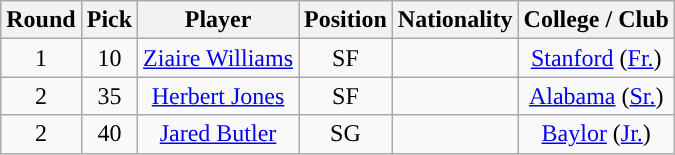<table class="wikitable sortable sortable">
<tr>
<th style="background:#">Round</th>
<th style="background:#">Pick</th>
<th style="background:#">Player</th>
<th style="background:#">Position</th>
<th style="background:#">Nationality</th>
<th style="background:#">College / Club</th>
</tr>
<tr style="text-align: center">
<td>1</td>
<td>10</td>
<td><a href='#'>Ziaire Williams</a></td>
<td>SF</td>
<td></td>
<td><a href='#'>Stanford</a> (<a href='#'>Fr.</a>)</td>
</tr>
<tr style="text-align: center">
<td>2</td>
<td>35</td>
<td><a href='#'>Herbert Jones</a></td>
<td>SF</td>
<td></td>
<td><a href='#'>Alabama</a> (<a href='#'>Sr.</a>)</td>
</tr>
<tr style="text-align: center">
<td>2</td>
<td>40</td>
<td><a href='#'>Jared Butler</a></td>
<td>SG</td>
<td></td>
<td><a href='#'>Baylor</a> (<a href='#'>Jr.</a>)</td>
</tr>
</table>
